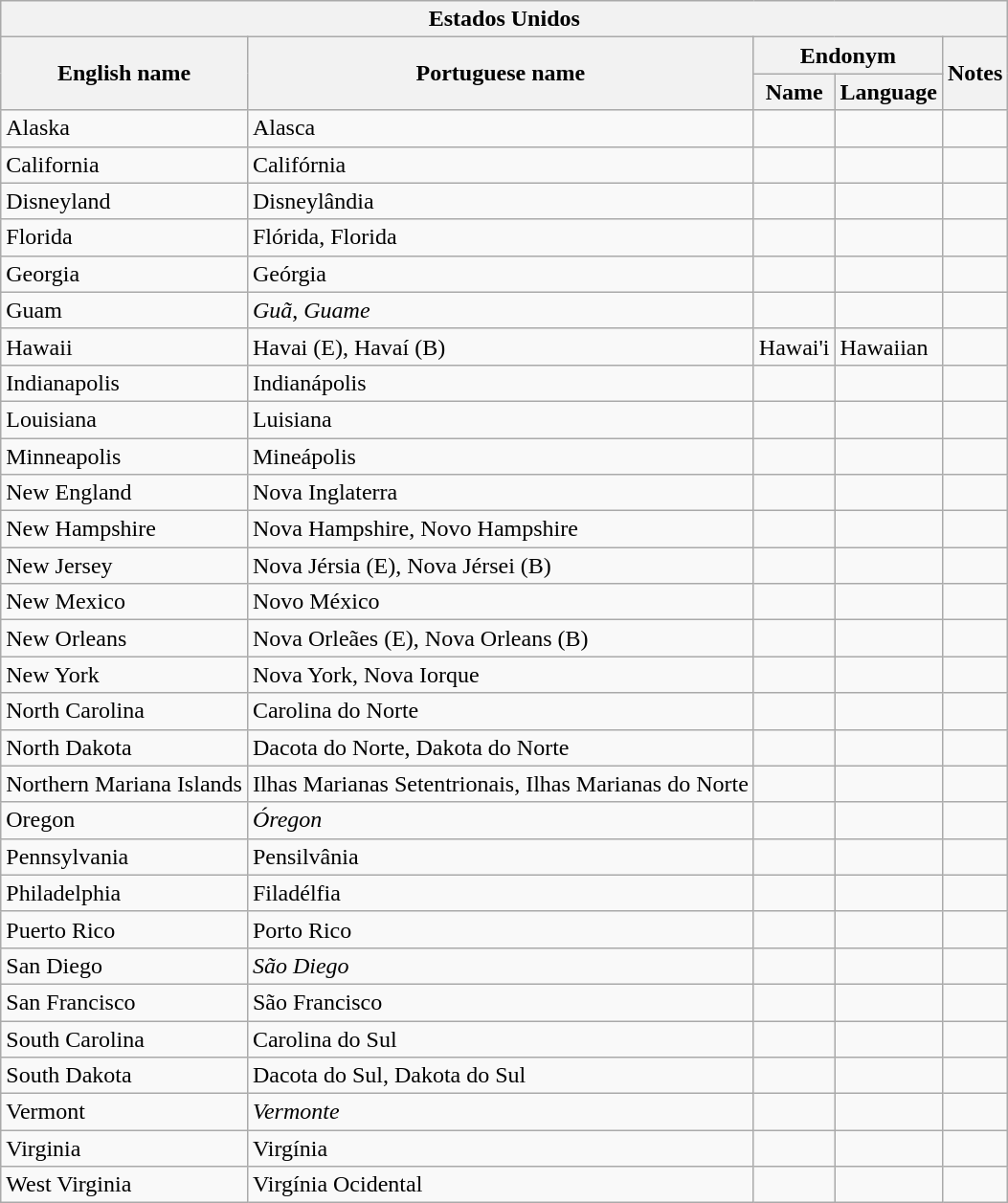<table class="wikitable sortable">
<tr>
<th colspan="5"> Estados Unidos</th>
</tr>
<tr>
<th rowspan="2">English name</th>
<th rowspan="2">Portuguese name</th>
<th colspan="2">Endonym</th>
<th rowspan="2">Notes</th>
</tr>
<tr>
<th>Name</th>
<th>Language</th>
</tr>
<tr>
<td>Alaska</td>
<td>Alasca</td>
<td></td>
<td></td>
<td></td>
</tr>
<tr>
<td>California</td>
<td>Califórnia</td>
<td></td>
<td></td>
<td></td>
</tr>
<tr>
<td>Disneyland</td>
<td>Disneylândia</td>
<td></td>
<td></td>
<td></td>
</tr>
<tr>
<td>Florida</td>
<td>Flórida, Florida</td>
<td></td>
<td></td>
<td></td>
</tr>
<tr>
<td>Georgia</td>
<td>Geórgia</td>
<td></td>
<td></td>
<td></td>
</tr>
<tr>
<td>Guam</td>
<td><em>Guã</em>, <em>Guame</em></td>
<td></td>
<td></td>
<td></td>
</tr>
<tr>
<td>Hawaii</td>
<td>Havai (E), Havaí (B)</td>
<td>Hawai'i</td>
<td>Hawaiian</td>
<td></td>
</tr>
<tr>
<td>Indianapolis</td>
<td>Indianápolis</td>
<td></td>
<td></td>
<td></td>
</tr>
<tr>
<td>Louisiana</td>
<td>Luisiana</td>
<td></td>
<td></td>
<td></td>
</tr>
<tr>
<td>Minneapolis</td>
<td>Mineápolis</td>
<td></td>
<td></td>
<td></td>
</tr>
<tr>
<td>New England</td>
<td>Nova Inglaterra</td>
<td></td>
<td></td>
<td></td>
</tr>
<tr>
<td>New Hampshire</td>
<td>Nova Hampshire, Novo Hampshire</td>
<td></td>
<td></td>
<td></td>
</tr>
<tr>
<td>New Jersey</td>
<td>Nova Jérsia (E), Nova Jérsei (B)</td>
<td></td>
<td></td>
<td></td>
</tr>
<tr>
<td>New Mexico</td>
<td>Novo México</td>
<td></td>
<td></td>
<td></td>
</tr>
<tr>
<td>New Orleans</td>
<td>Nova Orleães (E), Nova Orleans (B)</td>
<td></td>
<td></td>
<td></td>
</tr>
<tr>
<td>New York</td>
<td>Nova York, Nova Iorque</td>
<td></td>
<td></td>
<td></td>
</tr>
<tr>
<td>North Carolina</td>
<td>Carolina do Norte</td>
<td></td>
<td></td>
<td></td>
</tr>
<tr>
<td>North Dakota</td>
<td>Dacota do Norte, Dakota do Norte</td>
<td></td>
<td></td>
<td></td>
</tr>
<tr>
<td>Northern Mariana Islands</td>
<td>Ilhas Marianas Setentrionais, Ilhas Marianas do Norte</td>
<td></td>
<td></td>
<td></td>
</tr>
<tr>
<td>Oregon</td>
<td><em>Óregon</em></td>
<td></td>
<td></td>
<td></td>
</tr>
<tr>
<td>Pennsylvania</td>
<td>Pensilvânia</td>
<td></td>
<td></td>
<td></td>
</tr>
<tr>
<td>Philadelphia</td>
<td>Filadélfia</td>
<td></td>
<td></td>
<td></td>
</tr>
<tr>
<td>Puerto Rico</td>
<td>Porto Rico</td>
<td></td>
<td></td>
<td></td>
</tr>
<tr>
<td>San Diego</td>
<td><em>São Diego</em></td>
<td></td>
<td></td>
<td></td>
</tr>
<tr>
<td>San Francisco</td>
<td>São Francisco</td>
<td></td>
<td></td>
<td></td>
</tr>
<tr>
<td>South Carolina</td>
<td>Carolina do Sul</td>
<td></td>
<td></td>
<td></td>
</tr>
<tr>
<td>South Dakota</td>
<td>Dacota do Sul, Dakota do Sul</td>
<td></td>
<td></td>
<td></td>
</tr>
<tr>
<td>Vermont</td>
<td><em>Vermonte</em></td>
<td></td>
<td></td>
<td></td>
</tr>
<tr>
<td>Virginia</td>
<td>Virgínia</td>
<td></td>
<td></td>
<td></td>
</tr>
<tr>
<td>West Virginia</td>
<td>Virgínia Ocidental</td>
<td></td>
<td></td>
<td></td>
</tr>
</table>
